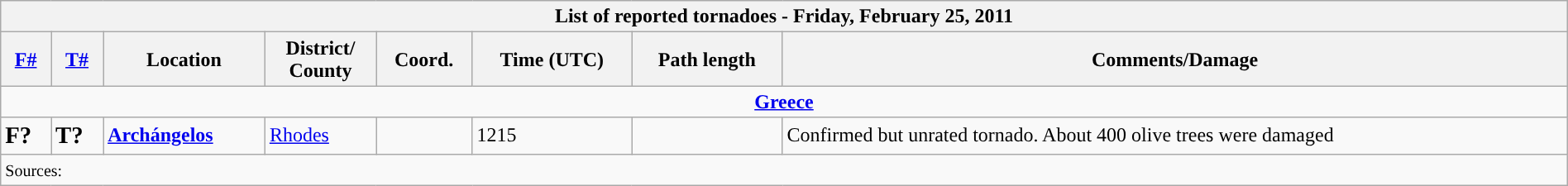<table class="wikitable collapsible" width="100%">
<tr>
<th colspan="8">List of reported tornadoes - Friday, February 25, 2011</th>
</tr>
<tr>
<th><a href='#'>F#</a></th>
<th><a href='#'>T#</a></th>
<th>Location</th>
<th>District/<br>County</th>
<th>Coord.</th>
<th>Time (UTC)</th>
<th>Path length</th>
<th>Comments/Damage</th>
</tr>
<tr>
<td colspan="8" align=center><strong><a href='#'>Greece</a></strong></td>
</tr>
<tr>
<td><big><strong>F?</strong></big></td>
<td><big><strong>T?</strong></big></td>
<td><strong><a href='#'>Archángelos</a></strong></td>
<td><a href='#'>Rhodes</a></td>
<td></td>
<td>1215</td>
<td></td>
<td>Confirmed but unrated tornado. About 400 olive trees were damaged</td>
</tr>
<tr>
<td colspan="8"><small>Sources:  </small></td>
</tr>
</table>
